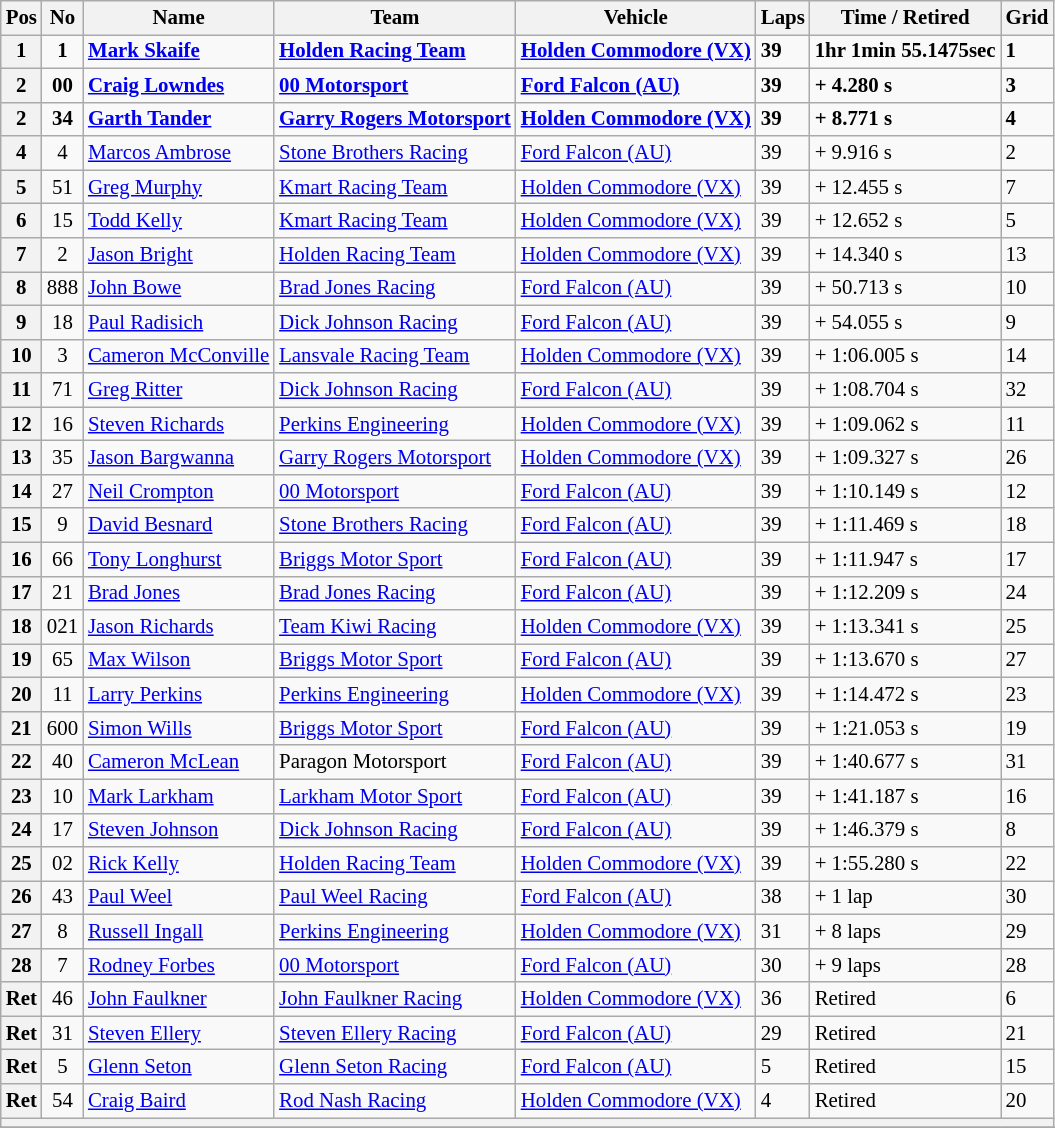<table class="wikitable" style="font-size: 87%;">
<tr>
<th>Pos</th>
<th>No</th>
<th>Name</th>
<th>Team</th>
<th>Vehicle</th>
<th>Laps</th>
<th>Time / Retired</th>
<th>Grid</th>
</tr>
<tr>
<th>1</th>
<td align=center><strong>1</strong></td>
<td> <strong><a href='#'>Mark Skaife</a></strong></td>
<td><strong><a href='#'>Holden Racing Team</a></strong></td>
<td><strong><a href='#'>Holden Commodore (VX)</a></strong></td>
<td><strong>39</strong></td>
<td><strong>1hr 1min 55.1475sec</strong></td>
<td><strong>1</strong></td>
</tr>
<tr>
<th>2</th>
<td align=center><strong>00</strong></td>
<td> <strong><a href='#'>Craig Lowndes</a></strong></td>
<td><strong><a href='#'>00 Motorsport</a></strong></td>
<td><strong><a href='#'>Ford Falcon (AU)</a></strong></td>
<td><strong>39</strong></td>
<td><strong>+ 4.280 s</strong></td>
<td><strong>3</strong></td>
</tr>
<tr>
<th>2</th>
<td align=center><strong>34</strong></td>
<td> <strong><a href='#'>Garth Tander</a></strong></td>
<td><strong><a href='#'>Garry Rogers Motorsport</a></strong></td>
<td><strong><a href='#'>Holden Commodore (VX)</a></strong></td>
<td><strong>39</strong></td>
<td><strong>+ 8.771 s</strong></td>
<td><strong>4</strong></td>
</tr>
<tr>
<th>4</th>
<td align=center>4</td>
<td> <a href='#'>Marcos Ambrose</a></td>
<td><a href='#'>Stone Brothers Racing</a></td>
<td><a href='#'>Ford Falcon (AU)</a></td>
<td>39</td>
<td>+ 9.916 s</td>
<td>2</td>
</tr>
<tr>
<th>5</th>
<td align=center>51</td>
<td> <a href='#'>Greg Murphy</a></td>
<td><a href='#'>Kmart Racing Team</a></td>
<td><a href='#'>Holden Commodore (VX)</a></td>
<td>39</td>
<td>+ 12.455 s</td>
<td>7</td>
</tr>
<tr>
<th>6</th>
<td align=center>15</td>
<td> <a href='#'>Todd Kelly</a></td>
<td><a href='#'>Kmart Racing Team</a></td>
<td><a href='#'>Holden Commodore (VX)</a></td>
<td>39</td>
<td>+ 12.652 s</td>
<td>5</td>
</tr>
<tr>
<th>7</th>
<td align=center>2</td>
<td> <a href='#'>Jason Bright</a></td>
<td><a href='#'>Holden Racing Team</a></td>
<td><a href='#'>Holden Commodore (VX)</a></td>
<td>39</td>
<td>+ 14.340 s</td>
<td>13</td>
</tr>
<tr>
<th>8</th>
<td align=center>888</td>
<td> <a href='#'>John Bowe</a></td>
<td><a href='#'>Brad Jones Racing</a></td>
<td><a href='#'>Ford Falcon (AU)</a></td>
<td>39</td>
<td>+ 50.713 s</td>
<td>10</td>
</tr>
<tr>
<th>9</th>
<td align=center>18</td>
<td> <a href='#'>Paul Radisich</a></td>
<td><a href='#'>Dick Johnson Racing</a></td>
<td><a href='#'>Ford Falcon (AU)</a></td>
<td>39</td>
<td>+ 54.055 s</td>
<td>9</td>
</tr>
<tr>
<th>10</th>
<td align=center>3</td>
<td> <a href='#'>Cameron McConville</a></td>
<td><a href='#'>Lansvale Racing Team</a></td>
<td><a href='#'>Holden Commodore (VX)</a></td>
<td>39</td>
<td>+ 1:06.005 s</td>
<td>14</td>
</tr>
<tr>
<th>11</th>
<td align=center>71</td>
<td> <a href='#'>Greg Ritter</a></td>
<td><a href='#'>Dick Johnson Racing</a></td>
<td><a href='#'>Ford Falcon (AU)</a></td>
<td>39</td>
<td>+ 1:08.704 s</td>
<td>32</td>
</tr>
<tr>
<th>12</th>
<td align=center>16</td>
<td> <a href='#'>Steven Richards</a></td>
<td><a href='#'>Perkins Engineering</a></td>
<td><a href='#'>Holden Commodore (VX)</a></td>
<td>39</td>
<td>+ 1:09.062 s</td>
<td>11</td>
</tr>
<tr>
<th>13</th>
<td align=center>35</td>
<td> <a href='#'>Jason Bargwanna</a></td>
<td><a href='#'>Garry Rogers Motorsport</a></td>
<td><a href='#'>Holden Commodore (VX)</a></td>
<td>39</td>
<td>+ 1:09.327 s</td>
<td>26</td>
</tr>
<tr>
<th>14</th>
<td align=center>27</td>
<td> <a href='#'>Neil Crompton</a></td>
<td><a href='#'>00 Motorsport</a></td>
<td><a href='#'>Ford Falcon (AU)</a></td>
<td>39</td>
<td>+ 1:10.149 s</td>
<td>12</td>
</tr>
<tr>
<th>15</th>
<td align=center>9</td>
<td> <a href='#'>David Besnard</a></td>
<td><a href='#'>Stone Brothers Racing</a></td>
<td><a href='#'>Ford Falcon (AU)</a></td>
<td>39</td>
<td>+ 1:11.469 s</td>
<td>18</td>
</tr>
<tr>
<th>16</th>
<td align=center>66</td>
<td> <a href='#'>Tony Longhurst</a></td>
<td><a href='#'>Briggs Motor Sport</a></td>
<td><a href='#'>Ford Falcon (AU)</a></td>
<td>39</td>
<td>+ 1:11.947 s</td>
<td>17</td>
</tr>
<tr>
<th>17</th>
<td align=center>21</td>
<td> <a href='#'>Brad Jones</a></td>
<td><a href='#'>Brad Jones Racing</a></td>
<td><a href='#'>Ford Falcon (AU)</a></td>
<td>39</td>
<td>+ 1:12.209 s</td>
<td>24</td>
</tr>
<tr>
<th>18</th>
<td align=center>021</td>
<td> <a href='#'>Jason Richards</a></td>
<td><a href='#'>Team Kiwi Racing</a></td>
<td><a href='#'>Holden Commodore (VX)</a></td>
<td>39</td>
<td>+ 1:13.341 s</td>
<td>25</td>
</tr>
<tr>
<th>19</th>
<td align=center>65</td>
<td> <a href='#'>Max Wilson</a></td>
<td><a href='#'>Briggs Motor Sport</a></td>
<td><a href='#'>Ford Falcon (AU)</a></td>
<td>39</td>
<td>+ 1:13.670 s</td>
<td>27</td>
</tr>
<tr>
<th>20</th>
<td align=center>11</td>
<td> <a href='#'>Larry Perkins</a></td>
<td><a href='#'>Perkins Engineering</a></td>
<td><a href='#'>Holden Commodore (VX)</a></td>
<td>39</td>
<td>+ 1:14.472 s</td>
<td>23</td>
</tr>
<tr>
<th>21</th>
<td align=center>600</td>
<td> <a href='#'>Simon Wills</a></td>
<td><a href='#'>Briggs Motor Sport</a></td>
<td><a href='#'>Ford Falcon (AU)</a></td>
<td>39</td>
<td>+ 1:21.053 s</td>
<td>19</td>
</tr>
<tr>
<th>22</th>
<td align=center>40</td>
<td> <a href='#'>Cameron McLean</a></td>
<td>Paragon Motorsport</td>
<td><a href='#'>Ford Falcon (AU)</a></td>
<td>39</td>
<td>+ 1:40.677 s</td>
<td>31</td>
</tr>
<tr>
<th>23</th>
<td align=center>10</td>
<td> <a href='#'>Mark Larkham</a></td>
<td><a href='#'>Larkham Motor Sport</a></td>
<td><a href='#'>Ford Falcon (AU)</a></td>
<td>39</td>
<td>+ 1:41.187 s</td>
<td>16</td>
</tr>
<tr>
<th>24</th>
<td align=center>17</td>
<td> <a href='#'>Steven Johnson</a></td>
<td><a href='#'>Dick Johnson Racing</a></td>
<td><a href='#'>Ford Falcon (AU)</a></td>
<td>39</td>
<td>+ 1:46.379 s</td>
<td>8</td>
</tr>
<tr>
<th>25</th>
<td align=center>02</td>
<td> <a href='#'>Rick Kelly</a></td>
<td><a href='#'>Holden Racing Team</a></td>
<td><a href='#'>Holden Commodore (VX)</a></td>
<td>39</td>
<td>+ 1:55.280 s</td>
<td>22</td>
</tr>
<tr>
<th>26</th>
<td align=center>43</td>
<td> <a href='#'>Paul Weel</a></td>
<td><a href='#'>Paul Weel Racing</a></td>
<td><a href='#'>Ford Falcon (AU)</a></td>
<td>38</td>
<td>+ 1 lap</td>
<td>30</td>
</tr>
<tr>
<th>27</th>
<td align=center>8</td>
<td> <a href='#'>Russell Ingall</a></td>
<td><a href='#'>Perkins Engineering</a></td>
<td><a href='#'>Holden Commodore (VX)</a></td>
<td>31</td>
<td>+ 8 laps</td>
<td>29</td>
</tr>
<tr>
<th>28</th>
<td align=center>7</td>
<td> <a href='#'>Rodney Forbes</a></td>
<td><a href='#'>00 Motorsport</a></td>
<td><a href='#'>Ford Falcon (AU)</a></td>
<td>30</td>
<td>+ 9 laps</td>
<td>28</td>
</tr>
<tr>
<th>Ret</th>
<td align=center>46</td>
<td> <a href='#'>John Faulkner</a></td>
<td><a href='#'>John Faulkner Racing</a></td>
<td><a href='#'>Holden Commodore (VX)</a></td>
<td>36</td>
<td>Retired</td>
<td>6</td>
</tr>
<tr>
<th>Ret</th>
<td align=center>31</td>
<td> <a href='#'>Steven Ellery</a></td>
<td><a href='#'>Steven Ellery Racing</a></td>
<td><a href='#'>Ford Falcon (AU)</a></td>
<td>29</td>
<td>Retired</td>
<td>21</td>
</tr>
<tr>
<th>Ret</th>
<td align=center>5</td>
<td> <a href='#'>Glenn Seton</a></td>
<td><a href='#'>Glenn Seton Racing</a></td>
<td><a href='#'>Ford Falcon (AU)</a></td>
<td>5</td>
<td>Retired</td>
<td>15</td>
</tr>
<tr>
<th>Ret</th>
<td align=center>54</td>
<td> <a href='#'>Craig Baird</a></td>
<td><a href='#'>Rod Nash Racing</a></td>
<td><a href='#'>Holden Commodore (VX)</a></td>
<td>4</td>
<td>Retired</td>
<td>20</td>
</tr>
<tr>
<th colspan=8></th>
</tr>
<tr>
</tr>
</table>
